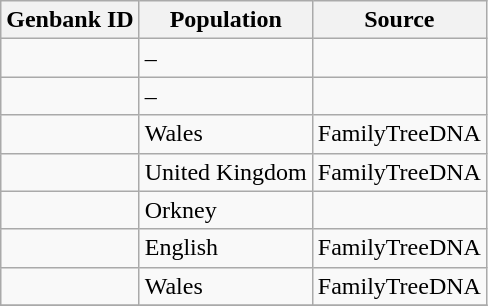<table class="wikitable sortable">
<tr>
<th scope="col">Genbank ID</th>
<th scope="col">Population</th>
<th scope="col">Source</th>
</tr>
<tr>
<td></td>
<td>–</td>
<td></td>
</tr>
<tr>
<td></td>
<td>–</td>
<td></td>
</tr>
<tr>
<td></td>
<td>Wales</td>
<td>FamilyTreeDNA</td>
</tr>
<tr>
<td></td>
<td>United Kingdom</td>
<td>FamilyTreeDNA</td>
</tr>
<tr>
<td></td>
<td>Orkney</td>
<td></td>
</tr>
<tr>
<td></td>
<td>English</td>
<td>FamilyTreeDNA</td>
</tr>
<tr>
<td></td>
<td>Wales</td>
<td>FamilyTreeDNA</td>
</tr>
<tr>
</tr>
</table>
